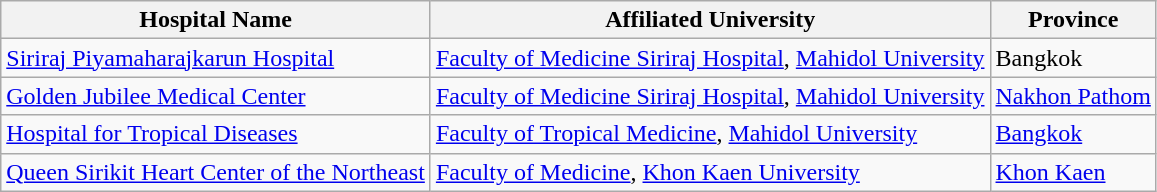<table class="wikitable sortable">
<tr>
<th>Hospital Name</th>
<th>Affiliated University</th>
<th>Province</th>
</tr>
<tr>
<td><a href='#'>Siriraj Piyamaharajkarun Hospital</a></td>
<td><a href='#'>Faculty of Medicine Siriraj Hospital</a>, <a href='#'>Mahidol University</a></td>
<td>Bangkok</td>
</tr>
<tr>
<td><a href='#'>Golden Jubilee Medical Center</a></td>
<td><a href='#'>Faculty of Medicine Siriraj Hospital</a>, <a href='#'>Mahidol University</a></td>
<td><a href='#'>Nakhon Pathom</a></td>
</tr>
<tr>
<td><a href='#'>Hospital for Tropical Diseases</a></td>
<td><a href='#'>Faculty of Tropical Medicine</a>, <a href='#'>Mahidol University</a></td>
<td><a href='#'>Bangkok</a></td>
</tr>
<tr>
<td><a href='#'>Queen Sirikit Heart Center of the Northeast</a></td>
<td><a href='#'>Faculty of Medicine</a>, <a href='#'>Khon Kaen University</a></td>
<td><a href='#'>Khon Kaen</a></td>
</tr>
</table>
